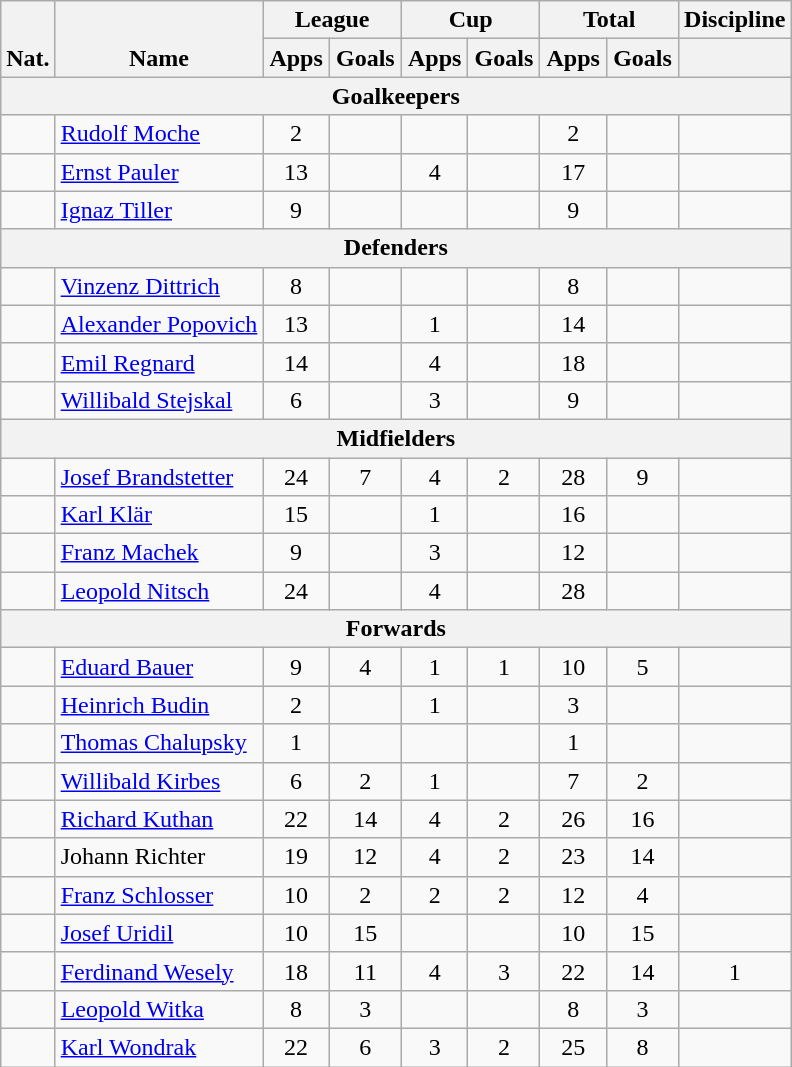<table class="wikitable" style="text-align:center">
<tr>
<th rowspan="2" valign="bottom">Nat.</th>
<th rowspan="2" valign="bottom">Name</th>
<th colspan="2" width="85">League</th>
<th colspan="2" width="85">Cup</th>
<th colspan="2" width="85">Total</th>
<th valign="bottom">Discipline</th>
</tr>
<tr>
<th>Apps</th>
<th>Goals</th>
<th>Apps</th>
<th>Goals</th>
<th>Apps</th>
<th>Goals</th>
<th></th>
</tr>
<tr>
<th colspan=15>Goalkeepers</th>
</tr>
<tr>
<td></td>
<td align="left"><a href='#'>Rudolf Moche</a></td>
<td>2</td>
<td></td>
<td></td>
<td></td>
<td>2</td>
<td></td>
<td></td>
</tr>
<tr>
<td></td>
<td align="left"><a href='#'>Ernst Pauler</a></td>
<td>13</td>
<td></td>
<td>4</td>
<td></td>
<td>17</td>
<td></td>
<td></td>
</tr>
<tr>
<td></td>
<td align="left"><a href='#'>Ignaz Tiller</a></td>
<td>9</td>
<td></td>
<td></td>
<td></td>
<td>9</td>
<td></td>
<td></td>
</tr>
<tr>
<th colspan=15>Defenders</th>
</tr>
<tr>
<td></td>
<td align="left"><a href='#'>Vinzenz Dittrich</a></td>
<td>8</td>
<td></td>
<td></td>
<td></td>
<td>8</td>
<td></td>
<td></td>
</tr>
<tr>
<td></td>
<td align="left"><a href='#'>Alexander Popovich</a></td>
<td>13</td>
<td></td>
<td>1</td>
<td></td>
<td>14</td>
<td></td>
<td></td>
</tr>
<tr>
<td></td>
<td align="left"><a href='#'>Emil Regnard</a></td>
<td>14</td>
<td></td>
<td>4</td>
<td></td>
<td>18</td>
<td></td>
<td></td>
</tr>
<tr>
<td></td>
<td align="left"><a href='#'>Willibald Stejskal</a></td>
<td>6</td>
<td></td>
<td>3</td>
<td></td>
<td>9</td>
<td></td>
<td></td>
</tr>
<tr>
<th colspan=15>Midfielders</th>
</tr>
<tr>
<td></td>
<td align="left"><a href='#'>Josef Brandstetter</a></td>
<td>24</td>
<td>7</td>
<td>4</td>
<td>2</td>
<td>28</td>
<td>9</td>
<td></td>
</tr>
<tr>
<td></td>
<td align="left"><a href='#'>Karl Klär</a></td>
<td>15</td>
<td></td>
<td>1</td>
<td></td>
<td>16</td>
<td></td>
<td></td>
</tr>
<tr>
<td></td>
<td align="left"><a href='#'>Franz Machek</a></td>
<td>9</td>
<td></td>
<td>3</td>
<td></td>
<td>12</td>
<td></td>
<td></td>
</tr>
<tr>
<td></td>
<td align="left"><a href='#'>Leopold Nitsch</a></td>
<td>24</td>
<td></td>
<td>4</td>
<td></td>
<td>28</td>
<td></td>
<td></td>
</tr>
<tr>
<th colspan=15>Forwards</th>
</tr>
<tr>
<td></td>
<td align="left"><a href='#'>Eduard Bauer</a></td>
<td>9</td>
<td>4</td>
<td>1</td>
<td>1</td>
<td>10</td>
<td>5</td>
<td></td>
</tr>
<tr>
<td></td>
<td align="left"><a href='#'>Heinrich Budin</a></td>
<td>2</td>
<td></td>
<td>1</td>
<td></td>
<td>3</td>
<td></td>
<td></td>
</tr>
<tr>
<td></td>
<td align="left"><a href='#'>Thomas Chalupsky</a></td>
<td>1</td>
<td></td>
<td></td>
<td></td>
<td>1</td>
<td></td>
<td></td>
</tr>
<tr>
<td></td>
<td align="left"><a href='#'>Willibald Kirbes</a></td>
<td>6</td>
<td>2</td>
<td>1</td>
<td></td>
<td>7</td>
<td>2</td>
<td></td>
</tr>
<tr>
<td></td>
<td align="left"><a href='#'>Richard Kuthan</a></td>
<td>22</td>
<td>14</td>
<td>4</td>
<td>2</td>
<td>26</td>
<td>16</td>
<td></td>
</tr>
<tr>
<td></td>
<td align="left">Johann Richter</td>
<td>19</td>
<td>12</td>
<td>4</td>
<td>2</td>
<td>23</td>
<td>14</td>
<td></td>
</tr>
<tr>
<td></td>
<td align="left"><a href='#'>Franz Schlosser</a></td>
<td>10</td>
<td>2</td>
<td>2</td>
<td>2</td>
<td>12</td>
<td>4</td>
<td></td>
</tr>
<tr>
<td></td>
<td align="left"><a href='#'>Josef Uridil</a></td>
<td>10</td>
<td>15</td>
<td></td>
<td></td>
<td>10</td>
<td>15</td>
<td></td>
</tr>
<tr>
<td></td>
<td align="left"><a href='#'>Ferdinand Wesely</a></td>
<td>18</td>
<td>11</td>
<td>4</td>
<td>3</td>
<td>22</td>
<td>14</td>
<td>1</td>
</tr>
<tr>
<td></td>
<td align="left"><a href='#'>Leopold Witka</a></td>
<td>8</td>
<td>3</td>
<td></td>
<td></td>
<td>8</td>
<td>3</td>
<td></td>
</tr>
<tr>
<td></td>
<td align="left"><a href='#'>Karl Wondrak</a></td>
<td>22</td>
<td>6</td>
<td>3</td>
<td>2</td>
<td>25</td>
<td>8</td>
<td></td>
</tr>
</table>
